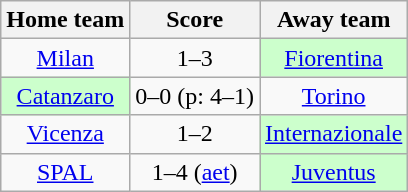<table class="wikitable" style="text-align: center">
<tr>
<th>Home team</th>
<th>Score</th>
<th>Away team</th>
</tr>
<tr>
<td><a href='#'>Milan</a></td>
<td>1–3</td>
<td bgcolor="#ccffcc"><a href='#'>Fiorentina</a></td>
</tr>
<tr>
<td bgcolor="#ccffcc"><a href='#'>Catanzaro</a></td>
<td>0–0 (p: 4–1)</td>
<td><a href='#'>Torino</a></td>
</tr>
<tr>
<td><a href='#'>Vicenza</a></td>
<td>1–2</td>
<td bgcolor="#ccffcc"><a href='#'>Internazionale</a></td>
</tr>
<tr>
<td><a href='#'>SPAL</a></td>
<td>1–4 (<a href='#'>aet</a>)</td>
<td bgcolor="#ccffcc"><a href='#'>Juventus</a></td>
</tr>
</table>
